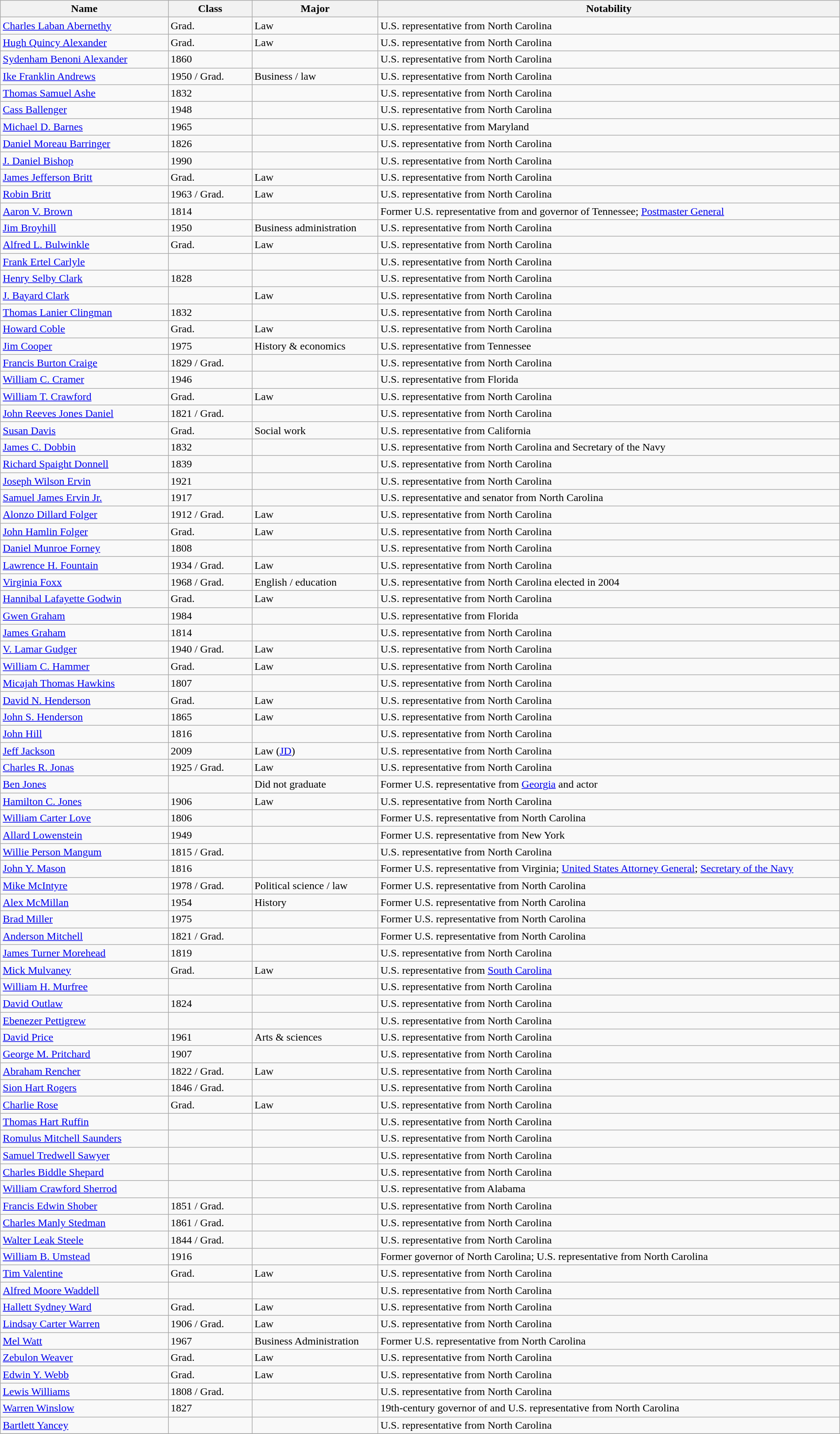<table class="wikitable" width="100%">
<tr>
<th width="20%">Name</th>
<th width="10%">Class</th>
<th width="15%">Major</th>
<th width="55%">Notability</th>
</tr>
<tr>
<td><a href='#'>Charles Laban Abernethy</a></td>
<td>Grad.</td>
<td>Law</td>
<td>U.S. representative from North Carolina</td>
</tr>
<tr>
<td><a href='#'>Hugh Quincy Alexander</a></td>
<td>Grad.</td>
<td>Law</td>
<td>U.S. representative from North Carolina</td>
</tr>
<tr>
<td><a href='#'>Sydenham Benoni Alexander</a></td>
<td>1860</td>
<td></td>
<td>U.S. representative from North Carolina</td>
</tr>
<tr>
<td><a href='#'>Ike Franklin Andrews</a></td>
<td>1950 / Grad.</td>
<td>Business / law</td>
<td>U.S. representative from North Carolina</td>
</tr>
<tr>
<td><a href='#'>Thomas Samuel Ashe</a></td>
<td>1832</td>
<td></td>
<td>U.S. representative from North Carolina</td>
</tr>
<tr>
<td><a href='#'>Cass Ballenger</a></td>
<td>1948</td>
<td></td>
<td>U.S. representative from North Carolina</td>
</tr>
<tr>
<td><a href='#'>Michael D. Barnes</a></td>
<td>1965</td>
<td></td>
<td>U.S. representative from Maryland</td>
</tr>
<tr>
<td><a href='#'>Daniel Moreau Barringer</a></td>
<td>1826</td>
<td></td>
<td>U.S. representative from North Carolina</td>
</tr>
<tr>
<td><a href='#'>J. Daniel Bishop</a></td>
<td>1990</td>
<td></td>
<td>U.S. representative from North Carolina</td>
</tr>
<tr>
<td><a href='#'>James Jefferson Britt</a></td>
<td>Grad.</td>
<td>Law</td>
<td>U.S. representative from North Carolina</td>
</tr>
<tr>
<td><a href='#'>Robin Britt</a></td>
<td>1963 / Grad.</td>
<td>Law</td>
<td>U.S. representative from North Carolina</td>
</tr>
<tr>
<td><a href='#'>Aaron V. Brown</a></td>
<td>1814</td>
<td></td>
<td>Former U.S. representative from and governor of Tennessee; <a href='#'>Postmaster General</a></td>
</tr>
<tr>
<td><a href='#'>Jim Broyhill</a></td>
<td>1950</td>
<td>Business administration</td>
<td>U.S. representative from North Carolina</td>
</tr>
<tr>
<td><a href='#'>Alfred L. Bulwinkle</a></td>
<td>Grad.</td>
<td>Law</td>
<td>U.S. representative from North Carolina</td>
</tr>
<tr>
<td><a href='#'>Frank Ertel Carlyle</a></td>
<td></td>
<td></td>
<td>U.S. representative from North Carolina</td>
</tr>
<tr>
<td><a href='#'>Henry Selby Clark</a></td>
<td>1828</td>
<td></td>
<td>U.S. representative from North Carolina</td>
</tr>
<tr>
<td><a href='#'>J. Bayard Clark</a></td>
<td></td>
<td>Law</td>
<td>U.S. representative from North Carolina</td>
</tr>
<tr>
<td><a href='#'>Thomas Lanier Clingman</a></td>
<td>1832</td>
<td></td>
<td>U.S. representative from North Carolina</td>
</tr>
<tr>
<td><a href='#'>Howard Coble</a></td>
<td>Grad.</td>
<td>Law</td>
<td>U.S. representative from North Carolina</td>
</tr>
<tr>
<td><a href='#'>Jim Cooper</a></td>
<td>1975</td>
<td>History & economics</td>
<td>U.S. representative from Tennessee</td>
</tr>
<tr>
<td><a href='#'>Francis Burton Craige</a></td>
<td>1829 / Grad.</td>
<td></td>
<td>U.S. representative from North Carolina</td>
</tr>
<tr>
<td><a href='#'>William C. Cramer</a></td>
<td>1946</td>
<td></td>
<td>U.S. representative from Florida</td>
</tr>
<tr>
<td><a href='#'>William T. Crawford</a></td>
<td>Grad.</td>
<td>Law</td>
<td>U.S. representative from North Carolina</td>
</tr>
<tr>
<td><a href='#'>John Reeves Jones Daniel</a></td>
<td>1821 / Grad.</td>
<td></td>
<td>U.S. representative from North Carolina</td>
</tr>
<tr>
<td><a href='#'>Susan Davis</a></td>
<td>Grad.</td>
<td>Social work</td>
<td>U.S. representative from California</td>
</tr>
<tr>
<td><a href='#'>James C. Dobbin</a></td>
<td>1832</td>
<td></td>
<td>U.S. representative from North Carolina and Secretary of the Navy</td>
</tr>
<tr>
<td><a href='#'>Richard Spaight Donnell</a></td>
<td>1839</td>
<td></td>
<td>U.S. representative from North Carolina</td>
</tr>
<tr>
<td><a href='#'>Joseph Wilson Ervin</a></td>
<td>1921</td>
<td></td>
<td>U.S. representative from North Carolina</td>
</tr>
<tr>
<td><a href='#'>Samuel James Ervin Jr.</a></td>
<td>1917</td>
<td></td>
<td>U.S. representative and senator from North Carolina</td>
</tr>
<tr>
<td><a href='#'>Alonzo Dillard Folger</a></td>
<td>1912 / Grad.</td>
<td>Law</td>
<td>U.S. representative from North Carolina</td>
</tr>
<tr>
<td><a href='#'>John Hamlin Folger</a></td>
<td>Grad.</td>
<td>Law</td>
<td>U.S. representative from North Carolina</td>
</tr>
<tr>
<td><a href='#'>Daniel Munroe Forney</a></td>
<td>1808</td>
<td></td>
<td>U.S. representative from North Carolina</td>
</tr>
<tr>
<td><a href='#'>Lawrence H. Fountain</a></td>
<td>1934 / Grad.</td>
<td>Law</td>
<td>U.S. representative from North Carolina</td>
</tr>
<tr>
<td><a href='#'>Virginia Foxx</a></td>
<td>1968 / Grad.</td>
<td>English / education</td>
<td>U.S. representative from North Carolina elected in 2004</td>
</tr>
<tr>
<td><a href='#'>Hannibal Lafayette Godwin</a></td>
<td>Grad.</td>
<td>Law</td>
<td>U.S. representative from North Carolina</td>
</tr>
<tr>
<td><a href='#'>Gwen Graham</a></td>
<td>1984</td>
<td></td>
<td>U.S. representative from Florida</td>
</tr>
<tr>
<td><a href='#'>James Graham</a></td>
<td>1814</td>
<td></td>
<td>U.S. representative from North Carolina</td>
</tr>
<tr>
<td><a href='#'>V. Lamar Gudger</a></td>
<td>1940 / Grad.</td>
<td>Law</td>
<td>U.S. representative from North Carolina</td>
</tr>
<tr>
<td><a href='#'>William C. Hammer</a></td>
<td>Grad.</td>
<td>Law</td>
<td>U.S. representative from North Carolina</td>
</tr>
<tr>
<td><a href='#'>Micajah Thomas Hawkins</a></td>
<td>1807</td>
<td></td>
<td>U.S. representative from North Carolina</td>
</tr>
<tr>
<td><a href='#'>David N. Henderson</a></td>
<td>Grad.</td>
<td>Law</td>
<td>U.S. representative from North Carolina</td>
</tr>
<tr>
<td><a href='#'>John S. Henderson</a></td>
<td>1865</td>
<td>Law</td>
<td>U.S. representative from North Carolina</td>
</tr>
<tr>
<td><a href='#'>John Hill</a></td>
<td>1816</td>
<td></td>
<td>U.S. representative from North Carolina</td>
</tr>
<tr>
<td><a href='#'>Jeff Jackson</a></td>
<td>2009</td>
<td>Law (<a href='#'>JD</a>)</td>
<td>U.S. representative from North Carolina</td>
</tr>
<tr>
<td><a href='#'>Charles R. Jonas</a></td>
<td>1925 / Grad.</td>
<td>Law</td>
<td>U.S. representative from North Carolina</td>
</tr>
<tr>
<td><a href='#'>Ben Jones</a></td>
<td></td>
<td>Did not graduate</td>
<td>Former U.S. representative from <a href='#'>Georgia</a> and actor</td>
</tr>
<tr>
<td><a href='#'>Hamilton C. Jones</a></td>
<td>1906</td>
<td>Law</td>
<td>U.S. representative from North Carolina</td>
</tr>
<tr>
<td><a href='#'>William Carter Love</a></td>
<td>1806</td>
<td></td>
<td>Former U.S. representative from North Carolina</td>
</tr>
<tr>
<td><a href='#'>Allard Lowenstein</a></td>
<td>1949</td>
<td></td>
<td>Former U.S. representative from New York</td>
</tr>
<tr>
<td><a href='#'>Willie Person Mangum</a></td>
<td>1815 / Grad.</td>
<td></td>
<td>U.S. representative from North Carolina</td>
</tr>
<tr>
<td><a href='#'>John Y. Mason</a></td>
<td>1816</td>
<td></td>
<td>Former U.S. representative from Virginia; <a href='#'>United States Attorney General</a>; <a href='#'>Secretary of the Navy</a></td>
</tr>
<tr>
<td><a href='#'>Mike McIntyre</a></td>
<td>1978 / Grad.</td>
<td>Political science / law</td>
<td>Former U.S. representative from North Carolina</td>
</tr>
<tr>
<td><a href='#'>Alex McMillan</a></td>
<td>1954</td>
<td>History</td>
<td>Former U.S. representative from North Carolina</td>
</tr>
<tr>
<td><a href='#'>Brad Miller</a></td>
<td>1975</td>
<td></td>
<td>Former U.S. representative from North Carolina</td>
</tr>
<tr>
<td><a href='#'>Anderson Mitchell</a></td>
<td>1821 / Grad.</td>
<td></td>
<td>Former U.S. representative from North Carolina</td>
</tr>
<tr>
<td><a href='#'>James Turner Morehead</a></td>
<td>1819</td>
<td></td>
<td>U.S. representative from North Carolina</td>
</tr>
<tr>
<td><a href='#'>Mick Mulvaney</a></td>
<td>Grad.</td>
<td>Law</td>
<td>U.S. representative from <a href='#'>South Carolina</a></td>
</tr>
<tr>
<td><a href='#'>William H. Murfree</a></td>
<td></td>
<td></td>
<td>U.S. representative from North Carolina</td>
</tr>
<tr>
<td><a href='#'>David Outlaw</a></td>
<td>1824</td>
<td></td>
<td>U.S. representative from North Carolina</td>
</tr>
<tr>
<td><a href='#'>Ebenezer Pettigrew</a></td>
<td></td>
<td></td>
<td>U.S. representative from North Carolina</td>
</tr>
<tr>
<td><a href='#'>David Price</a></td>
<td>1961</td>
<td>Arts & sciences</td>
<td>U.S. representative from North Carolina</td>
</tr>
<tr>
<td><a href='#'>George M. Pritchard</a></td>
<td>1907</td>
<td></td>
<td>U.S. representative from North Carolina</td>
</tr>
<tr>
<td><a href='#'>Abraham Rencher</a></td>
<td>1822 / Grad.</td>
<td>Law</td>
<td>U.S. representative from North Carolina</td>
</tr>
<tr>
<td><a href='#'>Sion Hart Rogers</a></td>
<td>1846 / Grad.</td>
<td></td>
<td>U.S. representative from North Carolina</td>
</tr>
<tr>
<td><a href='#'>Charlie Rose</a></td>
<td>Grad.</td>
<td>Law</td>
<td>U.S. representative from North Carolina</td>
</tr>
<tr>
<td><a href='#'>Thomas Hart Ruffin</a></td>
<td></td>
<td></td>
<td>U.S. representative from North Carolina</td>
</tr>
<tr>
<td><a href='#'>Romulus Mitchell Saunders</a></td>
<td></td>
<td></td>
<td>U.S. representative from North Carolina</td>
</tr>
<tr>
<td><a href='#'>Samuel Tredwell Sawyer</a></td>
<td></td>
<td></td>
<td>U.S. representative from North Carolina</td>
</tr>
<tr>
<td><a href='#'>Charles Biddle Shepard</a></td>
<td></td>
<td></td>
<td>U.S. representative from North Carolina</td>
</tr>
<tr>
<td><a href='#'>William Crawford Sherrod</a></td>
<td></td>
<td></td>
<td>U.S. representative from Alabama</td>
</tr>
<tr>
<td><a href='#'>Francis Edwin Shober</a></td>
<td>1851 / Grad.</td>
<td></td>
<td>U.S. representative from North Carolina</td>
</tr>
<tr>
<td><a href='#'>Charles Manly Stedman</a></td>
<td>1861 / Grad.</td>
<td></td>
<td>U.S. representative from North Carolina</td>
</tr>
<tr>
<td><a href='#'>Walter Leak Steele</a></td>
<td>1844 / Grad.</td>
<td></td>
<td>U.S. representative from North Carolina</td>
</tr>
<tr>
<td><a href='#'>William B. Umstead</a></td>
<td>1916</td>
<td></td>
<td>Former governor of North Carolina; U.S. representative from North Carolina</td>
</tr>
<tr>
<td><a href='#'>Tim Valentine</a></td>
<td>Grad.</td>
<td>Law</td>
<td>U.S. representative from North Carolina</td>
</tr>
<tr>
<td><a href='#'>Alfred Moore Waddell</a></td>
<td></td>
<td></td>
<td>U.S. representative from North Carolina</td>
</tr>
<tr>
<td><a href='#'>Hallett Sydney Ward</a></td>
<td>Grad.</td>
<td>Law</td>
<td>U.S. representative from North Carolina</td>
</tr>
<tr>
<td><a href='#'>Lindsay Carter Warren</a></td>
<td>1906 / Grad.</td>
<td>Law</td>
<td>U.S. representative from North Carolina</td>
</tr>
<tr>
<td><a href='#'>Mel Watt</a></td>
<td>1967</td>
<td>Business Administration</td>
<td>Former U.S. representative from North Carolina</td>
</tr>
<tr>
<td><a href='#'>Zebulon Weaver</a></td>
<td>Grad.</td>
<td>Law</td>
<td>U.S. representative from North Carolina</td>
</tr>
<tr>
<td><a href='#'>Edwin Y. Webb</a></td>
<td>Grad.</td>
<td>Law</td>
<td>U.S. representative from North Carolina</td>
</tr>
<tr>
<td><a href='#'>Lewis Williams</a></td>
<td>1808 / Grad.</td>
<td></td>
<td>U.S. representative from North Carolina</td>
</tr>
<tr>
<td><a href='#'>Warren Winslow</a></td>
<td>1827</td>
<td></td>
<td>19th-century governor of and U.S. representative from North Carolina</td>
</tr>
<tr>
<td><a href='#'>Bartlett Yancey</a></td>
<td></td>
<td></td>
<td>U.S. representative from North Carolina</td>
</tr>
<tr>
</tr>
</table>
